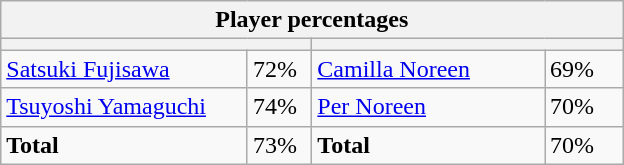<table class="wikitable">
<tr>
<th colspan=4 width=400>Player percentages</th>
</tr>
<tr>
<th colspan=2 width=200 style="white-space:nowrap;"></th>
<th colspan=2 width=200 style="white-space:nowrap;"></th>
</tr>
<tr>
<td><a href='#'>Satsuki Fujisawa</a></td>
<td>72%</td>
<td><a href='#'>Camilla Noreen</a></td>
<td>69%</td>
</tr>
<tr>
<td><a href='#'>Tsuyoshi Yamaguchi</a></td>
<td>74%</td>
<td><a href='#'>Per Noreen</a></td>
<td>70%</td>
</tr>
<tr>
<td><strong>Total</strong></td>
<td>73%</td>
<td><strong>Total</strong></td>
<td>70%</td>
</tr>
</table>
